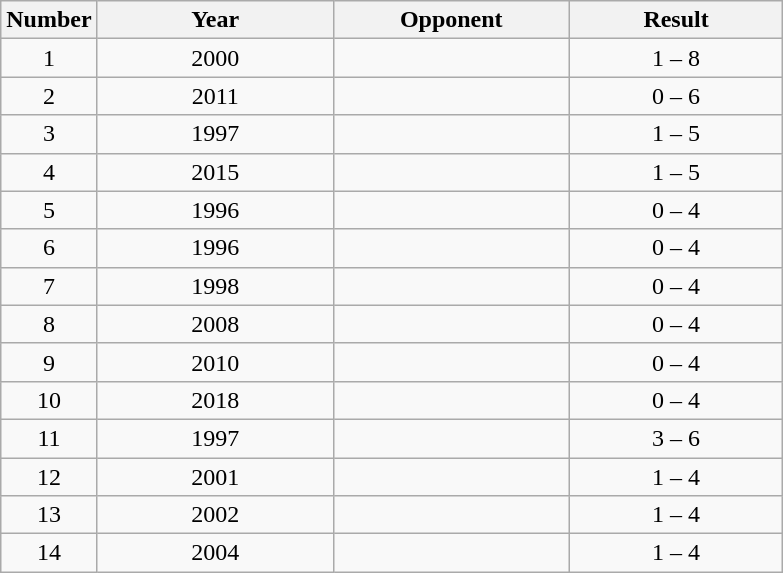<table class="wikitable sortable">
<tr>
<th width=30>Number</th>
<th width=150>Year</th>
<th width=150>Opponent</th>
<th width=135>Result</th>
</tr>
<tr>
<td align=center>1</td>
<td align=center>2000</td>
<td></td>
<td align=center>1 – 8</td>
</tr>
<tr>
<td align=center>2</td>
<td align=center>2011</td>
<td></td>
<td align=center>0 – 6</td>
</tr>
<tr>
<td align=center>3</td>
<td align=center>1997</td>
<td></td>
<td align=center>1 – 5</td>
</tr>
<tr>
<td align=center>4</td>
<td align=center>2015</td>
<td></td>
<td align=center>1 – 5</td>
</tr>
<tr>
<td align=center>5</td>
<td align=center>1996</td>
<td></td>
<td align=center>0 – 4</td>
</tr>
<tr>
<td align=center>6</td>
<td align=center>1996</td>
<td></td>
<td align=center>0 – 4</td>
</tr>
<tr>
<td align=center>7</td>
<td align=center>1998</td>
<td></td>
<td align=center>0 – 4</td>
</tr>
<tr>
<td align=center>8</td>
<td align=center>2008</td>
<td></td>
<td align=center>0 – 4</td>
</tr>
<tr>
<td align=center>9</td>
<td align=center>2010</td>
<td></td>
<td align=center>0 – 4</td>
</tr>
<tr>
<td align=center>10</td>
<td align=center>2018</td>
<td></td>
<td align=center>0 – 4</td>
</tr>
<tr>
<td align=center>11</td>
<td align=center>1997</td>
<td></td>
<td align=center>3 – 6</td>
</tr>
<tr>
<td align=center>12</td>
<td align=center>2001</td>
<td></td>
<td align=center>1 – 4</td>
</tr>
<tr>
<td align=center>13</td>
<td align=center>2002</td>
<td></td>
<td align=center>1 – 4</td>
</tr>
<tr>
<td align=center>14</td>
<td align=center>2004</td>
<td></td>
<td align=center>1 – 4</td>
</tr>
</table>
